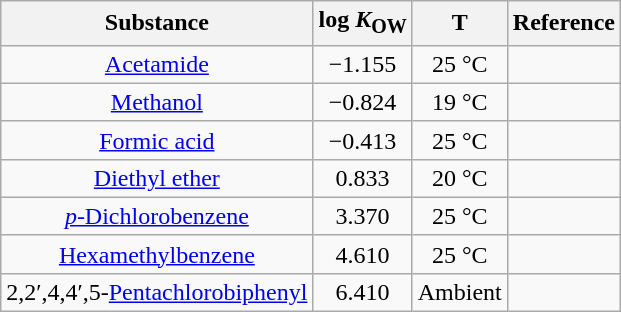<table class="wikitable centered" style="text-align:center">
<tr>
<th>Substance</th>
<th>log <em>K</em><sub>OW</sub></th>
<th>T</th>
<th>Reference</th>
</tr>
<tr>
<td><a href='#'>Acetamide</a></td>
<td>−1.155</td>
<td>25 °C</td>
<td></td>
</tr>
<tr>
<td><a href='#'>Methanol</a></td>
<td>−0.824</td>
<td>19 °C</td>
<td></td>
</tr>
<tr>
<td><a href='#'>Formic acid</a></td>
<td>−0.413</td>
<td>25 °C</td>
<td></td>
</tr>
<tr>
<td><a href='#'>Diethyl ether</a></td>
<td>0.833</td>
<td>20 °C</td>
<td></td>
</tr>
<tr>
<td><a href='#'><em>p</em>-Dichlorobenzene</a></td>
<td>3.370</td>
<td>25 °C</td>
<td></td>
</tr>
<tr>
<td><a href='#'>Hexamethylbenzene</a></td>
<td>4.610</td>
<td>25 °C</td>
<td></td>
</tr>
<tr>
<td>2,2′,4,4′,5-<a href='#'>Pentachlorobiphenyl</a></td>
<td>6.410</td>
<td>Ambient</td>
<td></td>
</tr>
</table>
